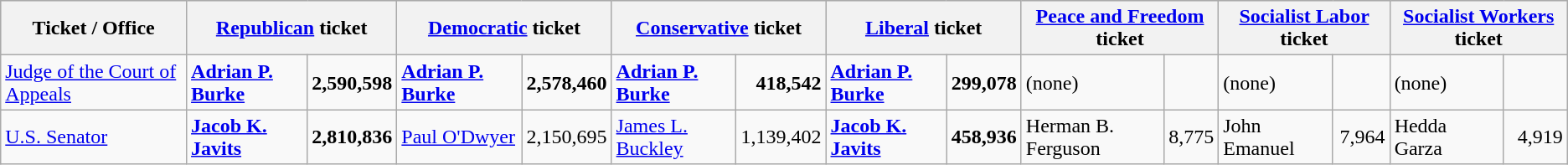<table class=wikitable>
<tr bgcolor=lightgrey>
<th>Ticket / Office</th>
<th colspan="2" ><a href='#'>Republican</a> ticket</th>
<th colspan="2" ><a href='#'>Democratic</a> ticket</th>
<th colspan="2" ><a href='#'>Conservative</a> ticket</th>
<th colspan="2" ><a href='#'>Liberal</a> ticket</th>
<th colspan="2" ><a href='#'>Peace and Freedom</a> ticket</th>
<th colspan="2" ><a href='#'>Socialist Labor</a> ticket</th>
<th colspan="2" ><a href='#'>Socialist Workers</a> ticket</th>
</tr>
<tr>
<td><a href='#'>Judge of the Court of Appeals</a></td>
<td><strong><a href='#'>Adrian P. Burke</a></strong></td>
<td align="right"><strong>2,590,598</strong></td>
<td><strong><a href='#'>Adrian P. Burke</a></strong></td>
<td align="right"><strong>2,578,460</strong></td>
<td><strong><a href='#'>Adrian P. Burke</a></strong></td>
<td align="right"><strong>418,542</strong></td>
<td><strong><a href='#'>Adrian P. Burke</a></strong></td>
<td align="right"><strong>299,078</strong></td>
<td>(none)</td>
<td align="right"></td>
<td>(none)</td>
<td align="right"></td>
<td>(none)</td>
<td align="right"></td>
</tr>
<tr>
<td><a href='#'>U.S. Senator</a></td>
<td><strong><a href='#'>Jacob K. Javits</a></strong></td>
<td align="right"><strong>2,810,836</strong></td>
<td><a href='#'>Paul O'Dwyer</a></td>
<td align="right">2,150,695</td>
<td><a href='#'>James L. Buckley</a></td>
<td align="right">1,139,402</td>
<td><strong><a href='#'>Jacob K. Javits</a></strong></td>
<td align="right"><strong>458,936</strong></td>
<td>Herman B. Ferguson</td>
<td align="right">8,775</td>
<td>John Emanuel</td>
<td align="right">7,964</td>
<td>Hedda Garza</td>
<td align="right">4,919</td>
</tr>
</table>
